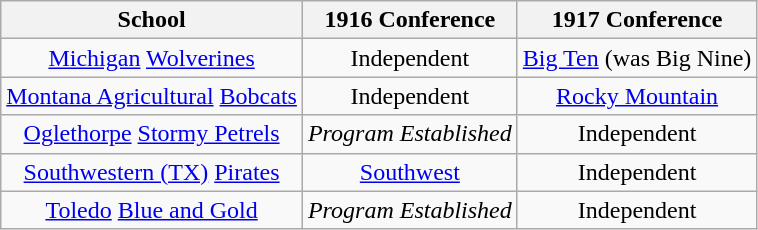<table class="wikitable sortable">
<tr>
<th>School</th>
<th>1916 Conference</th>
<th>1917 Conference</th>
</tr>
<tr style="text-align:center;">
<td><a href='#'>Michigan</a> <a href='#'>Wolverines</a></td>
<td>Independent</td>
<td><a href='#'>Big Ten</a> (was Big Nine)</td>
</tr>
<tr style="text-align:center;">
<td><a href='#'>Montana Agricultural</a> <a href='#'>Bobcats</a></td>
<td>Independent</td>
<td><a href='#'>Rocky Mountain</a></td>
</tr>
<tr style="text-align:center;">
<td><a href='#'>Oglethorpe</a> <a href='#'>Stormy Petrels</a></td>
<td><em>Program Established</em></td>
<td>Independent</td>
</tr>
<tr style="text-align:center;">
<td><a href='#'>Southwestern (TX)</a> <a href='#'>Pirates</a></td>
<td><a href='#'>Southwest</a></td>
<td>Independent</td>
</tr>
<tr style="text-align:center;">
<td><a href='#'>Toledo</a> <a href='#'>Blue and Gold</a></td>
<td><em>Program Established</em></td>
<td>Independent</td>
</tr>
</table>
